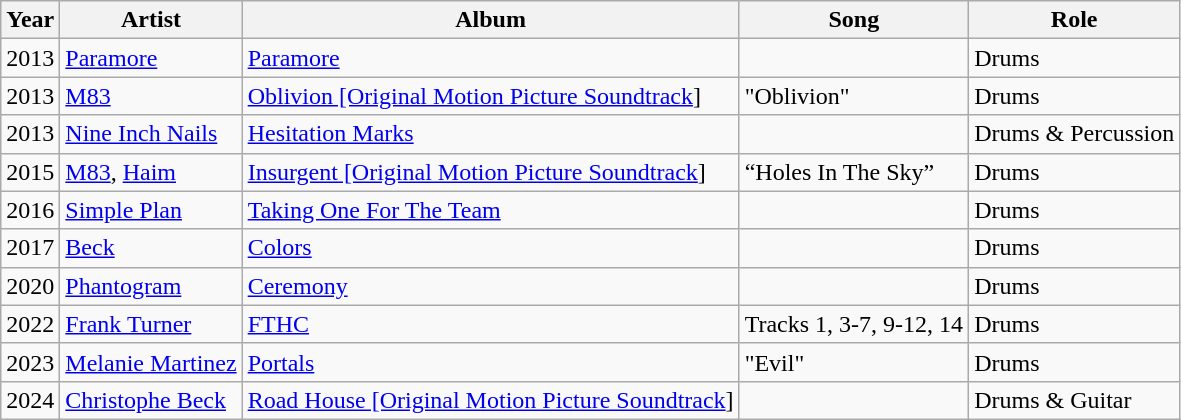<table class="wikitable">
<tr>
<th>Year</th>
<th>Artist</th>
<th>Album</th>
<th>Song</th>
<th>Role</th>
</tr>
<tr>
<td>2013</td>
<td><a href='#'>Paramore</a></td>
<td><a href='#'>Paramore</a></td>
<td></td>
<td>Drums</td>
</tr>
<tr>
<td>2013</td>
<td><a href='#'>M83</a></td>
<td><a href='#'>Oblivion [Original Motion Picture Soundtrack</a>]</td>
<td>"Oblivion"</td>
<td>Drums</td>
</tr>
<tr>
<td>2013</td>
<td><a href='#'>Nine Inch Nails</a></td>
<td><a href='#'>Hesitation Marks</a></td>
<td></td>
<td>Drums & Percussion</td>
</tr>
<tr>
<td>2015</td>
<td><a href='#'>M83</a>, <a href='#'>Haim</a></td>
<td><a href='#'>Insurgent [Original Motion Picture Soundtrack</a>]</td>
<td>“Holes In The Sky”</td>
<td>Drums</td>
</tr>
<tr>
<td>2016</td>
<td><a href='#'>Simple Plan</a></td>
<td><a href='#'>Taking One For The Team</a></td>
<td></td>
<td>Drums</td>
</tr>
<tr>
<td>2017</td>
<td><a href='#'>Beck</a></td>
<td><a href='#'>Colors</a></td>
<td></td>
<td>Drums</td>
</tr>
<tr>
<td>2020</td>
<td><a href='#'>Phantogram</a></td>
<td><a href='#'>Ceremony</a></td>
<td></td>
<td>Drums</td>
</tr>
<tr>
<td>2022</td>
<td><a href='#'>Frank Turner</a></td>
<td><a href='#'>FTHC</a></td>
<td>Tracks 1, 3-7, 9-12, 14</td>
<td>Drums</td>
</tr>
<tr>
<td>2023</td>
<td><a href='#'>Melanie Martinez</a></td>
<td><a href='#'>Portals</a></td>
<td>"Evil"</td>
<td>Drums</td>
</tr>
<tr>
<td>2024</td>
<td><a href='#'>Christophe Beck</a></td>
<td><a href='#'>Road House [Original Motion Picture Soundtrack</a>]</td>
<td></td>
<td>Drums & Guitar</td>
</tr>
</table>
